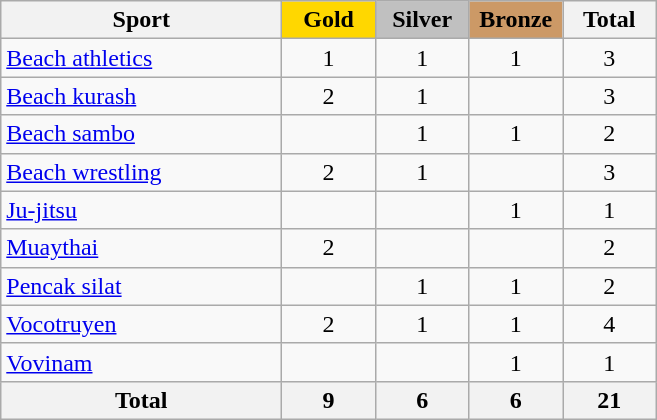<table class="wikitable sortable" style="text-align:center;">
<tr>
<th width=180>Sport</th>
<th scope="col" style="background:gold; width:55px;">Gold</th>
<th scope="col" style="background:silver; width:55px;">Silver</th>
<th scope="col" style="background:#cc9966; width:55px;">Bronze</th>
<th width=55>Total</th>
</tr>
<tr>
<td align=left><a href='#'>Beach athletics</a></td>
<td>1</td>
<td>1</td>
<td>1</td>
<td>3</td>
</tr>
<tr>
<td align=left><a href='#'>Beach kurash</a></td>
<td>2</td>
<td>1</td>
<td></td>
<td>3</td>
</tr>
<tr>
<td align=left><a href='#'>Beach sambo</a></td>
<td></td>
<td>1</td>
<td>1</td>
<td>2</td>
</tr>
<tr>
<td align=left><a href='#'>Beach wrestling</a></td>
<td>2</td>
<td>1</td>
<td></td>
<td>3</td>
</tr>
<tr>
<td align=left><a href='#'>Ju-jitsu</a></td>
<td></td>
<td></td>
<td>1</td>
<td>1</td>
</tr>
<tr>
<td align=left><a href='#'>Muaythai</a></td>
<td>2</td>
<td></td>
<td></td>
<td>2</td>
</tr>
<tr>
<td align=left><a href='#'>Pencak silat</a></td>
<td></td>
<td>1</td>
<td>1</td>
<td>2</td>
</tr>
<tr>
<td align=left><a href='#'>Vocotruyen</a></td>
<td>2</td>
<td>1</td>
<td>1</td>
<td>4</td>
</tr>
<tr>
<td align=left><a href='#'>Vovinam</a></td>
<td></td>
<td></td>
<td>1</td>
<td>1</td>
</tr>
<tr class="sortbottom">
<th>Total</th>
<th>9</th>
<th>6</th>
<th>6</th>
<th>21</th>
</tr>
</table>
